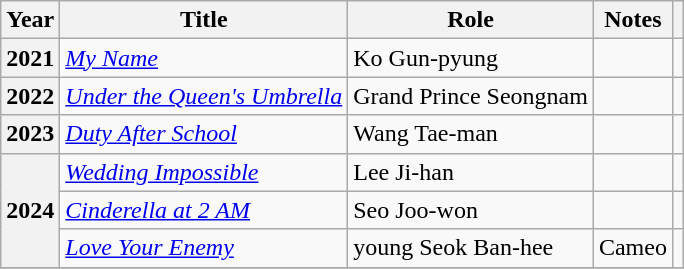<table class="wikitable sortable plainrowheaders">
<tr>
<th scope="col">Year</th>
<th scope="col">Title</th>
<th scope="col">Role</th>
<th scope="col">Notes</th>
<th scope="col" class="unsortable"></th>
</tr>
<tr>
<th scope="row">2021</th>
<td><em><a href='#'>My Name</a></em></td>
<td>Ko Gun-pyung</td>
<td></td>
<td style="text-align:center"></td>
</tr>
<tr>
<th scope="row">2022</th>
<td><em><a href='#'>Under the Queen's Umbrella</a></em></td>
<td>Grand Prince Seongnam</td>
<td></td>
<td style="text-align:center"></td>
</tr>
<tr>
<th scope="row">2023</th>
<td><em><a href='#'>Duty After School</a></em></td>
<td>Wang Tae-man</td>
<td></td>
<td style="text-align:center"></td>
</tr>
<tr>
<th scope="row" rowspan="3">2024</th>
<td><em><a href='#'>Wedding Impossible</a></em></td>
<td>Lee Ji-han</td>
<td></td>
<td style="text-align:center"></td>
</tr>
<tr>
<td><em><a href='#'>Cinderella at 2 AM</a></em></td>
<td>Seo Joo-won</td>
<td></td>
<td style="text-align:center"></td>
</tr>
<tr>
<td><em><a href='#'>Love Your Enemy</a></em></td>
<td>young Seok Ban-hee</td>
<td>Cameo</td>
<td style="text-align:center"></td>
</tr>
<tr>
</tr>
</table>
